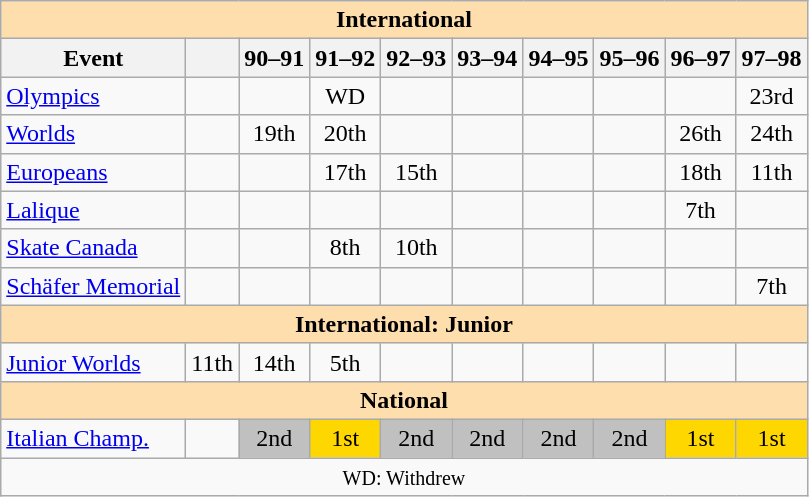<table class="wikitable" style="text-align:center">
<tr>
<th style="background-color: #ffdead; " colspan=10 align=center>International</th>
</tr>
<tr>
<th>Event</th>
<th></th>
<th>90–91</th>
<th>91–92</th>
<th>92–93</th>
<th>93–94</th>
<th>94–95</th>
<th>95–96</th>
<th>96–97</th>
<th>97–98</th>
</tr>
<tr>
<td align=left><a href='#'>Olympics</a></td>
<td></td>
<td></td>
<td>WD</td>
<td></td>
<td></td>
<td></td>
<td></td>
<td></td>
<td>23rd</td>
</tr>
<tr>
<td align=left><a href='#'>Worlds</a></td>
<td></td>
<td>19th</td>
<td>20th</td>
<td></td>
<td></td>
<td></td>
<td></td>
<td>26th</td>
<td>24th</td>
</tr>
<tr>
<td align=left><a href='#'>Europeans</a></td>
<td></td>
<td></td>
<td>17th</td>
<td>15th</td>
<td></td>
<td></td>
<td></td>
<td>18th</td>
<td>11th</td>
</tr>
<tr>
<td align=left> <a href='#'>Lalique</a></td>
<td></td>
<td></td>
<td></td>
<td></td>
<td></td>
<td></td>
<td></td>
<td>7th</td>
<td></td>
</tr>
<tr>
<td align=left><a href='#'>Skate Canada</a></td>
<td></td>
<td></td>
<td>8th</td>
<td>10th</td>
<td></td>
<td></td>
<td></td>
<td></td>
<td></td>
</tr>
<tr>
<td align=left><a href='#'>Schäfer Memorial</a></td>
<td></td>
<td></td>
<td></td>
<td></td>
<td></td>
<td></td>
<td></td>
<td></td>
<td>7th</td>
</tr>
<tr>
<th style="background-color: #ffdead; " colspan=10 align=center>International: Junior</th>
</tr>
<tr>
<td align=left><a href='#'>Junior Worlds</a></td>
<td>11th</td>
<td>14th</td>
<td>5th</td>
<td></td>
<td></td>
<td></td>
<td></td>
<td></td>
<td></td>
</tr>
<tr>
<th style="background-color: #ffdead; " colspan=10 align=center>National</th>
</tr>
<tr>
<td align=left><a href='#'>Italian Champ.</a></td>
<td></td>
<td bgcolor=silver>2nd</td>
<td bgcolor=gold>1st</td>
<td bgcolor=silver>2nd</td>
<td bgcolor=silver>2nd</td>
<td bgcolor=silver>2nd</td>
<td bgcolor=silver>2nd</td>
<td bgcolor=gold>1st</td>
<td bgcolor=gold>1st</td>
</tr>
<tr>
<td colspan=10 align=center><small> WD: Withdrew </small></td>
</tr>
</table>
